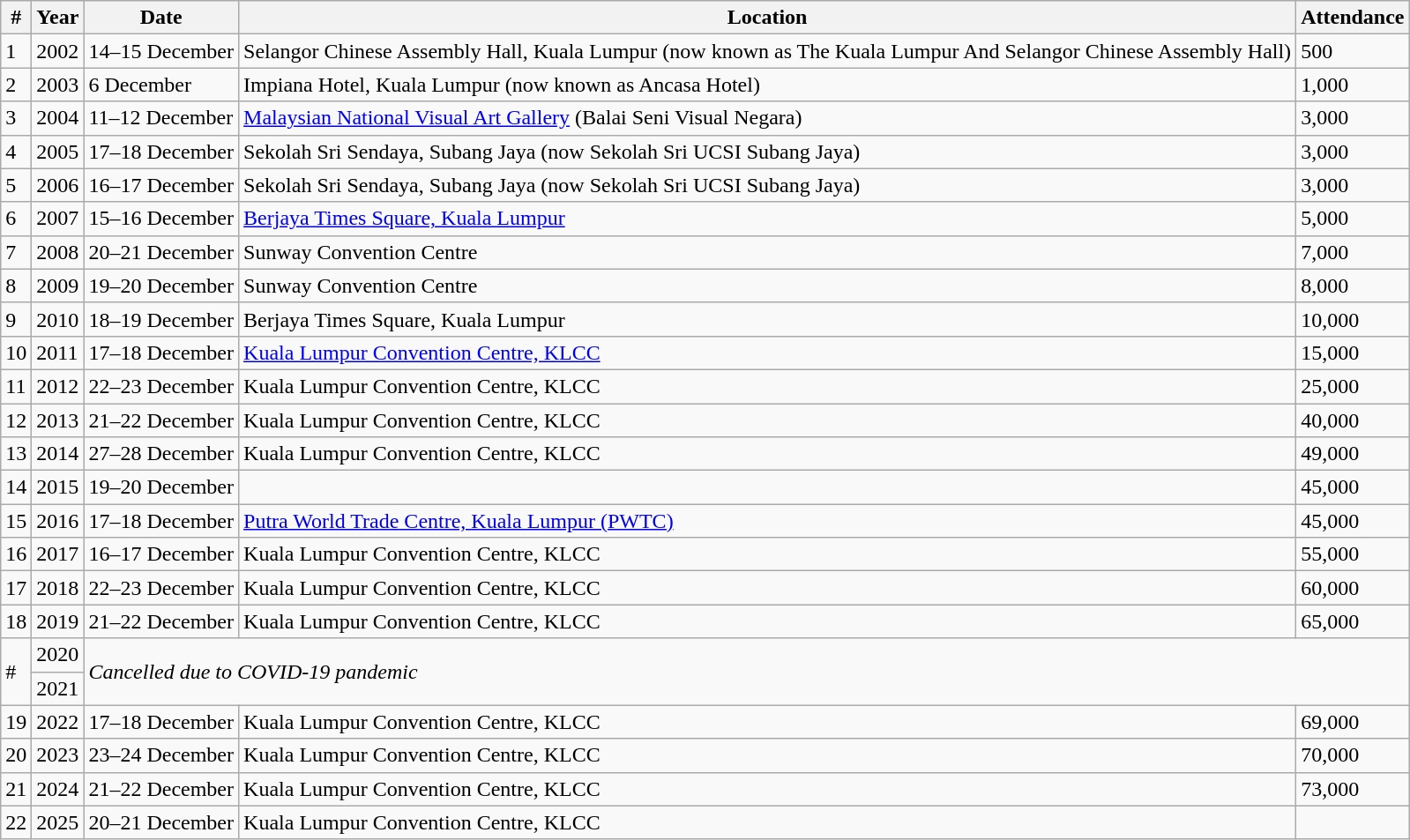<table class="wikitable">
<tr>
<th>#</th>
<th>Year</th>
<th>Date</th>
<th>Location</th>
<th>Attendance</th>
</tr>
<tr>
<td>1</td>
<td>2002</td>
<td>14–15 December</td>
<td>Selangor Chinese Assembly Hall, Kuala Lumpur (now known as The Kuala Lumpur And Selangor Chinese Assembly Hall)</td>
<td>500</td>
</tr>
<tr>
<td>2</td>
<td>2003</td>
<td>6 December</td>
<td>Impiana Hotel, Kuala Lumpur (now known as Ancasa Hotel)</td>
<td>1,000</td>
</tr>
<tr>
<td>3</td>
<td>2004</td>
<td>11–12 December</td>
<td><a href='#'>Malaysian National Visual Art Gallery</a> (Balai Seni Visual Negara)</td>
<td>3,000</td>
</tr>
<tr>
<td>4</td>
<td>2005</td>
<td>17–18 December</td>
<td>Sekolah Sri Sendaya, Subang Jaya (now Sekolah Sri UCSI Subang Jaya)</td>
<td>3,000</td>
</tr>
<tr>
<td>5</td>
<td>2006</td>
<td>16–17 December</td>
<td>Sekolah Sri Sendaya, Subang Jaya (now Sekolah Sri UCSI Subang Jaya)</td>
<td>3,000</td>
</tr>
<tr>
<td>6</td>
<td>2007</td>
<td>15–16 December</td>
<td><a href='#'>Berjaya Times Square, Kuala Lumpur</a></td>
<td>5,000</td>
</tr>
<tr>
<td>7</td>
<td>2008</td>
<td>20–21 December</td>
<td>Sunway Convention Centre</td>
<td>7,000</td>
</tr>
<tr>
<td>8</td>
<td>2009</td>
<td>19–20 December</td>
<td>Sunway Convention Centre</td>
<td>8,000</td>
</tr>
<tr>
<td>9</td>
<td>2010</td>
<td>18–19 December</td>
<td>Berjaya Times Square, Kuala Lumpur</td>
<td>10,000</td>
</tr>
<tr>
<td>10</td>
<td>2011</td>
<td>17–18 December</td>
<td><a href='#'>Kuala Lumpur Convention Centre, KLCC</a></td>
<td>15,000</td>
</tr>
<tr>
<td>11</td>
<td>2012</td>
<td>22–23 December</td>
<td>Kuala Lumpur Convention Centre, KLCC</td>
<td>25,000</td>
</tr>
<tr>
<td>12</td>
<td>2013</td>
<td>21–22 December</td>
<td>Kuala Lumpur Convention Centre, KLCC</td>
<td>40,000</td>
</tr>
<tr>
<td>13</td>
<td>2014</td>
<td>27–28 December</td>
<td>Kuala Lumpur Convention Centre, KLCC</td>
<td>49,000</td>
</tr>
<tr>
<td>14</td>
<td>2015</td>
<td>19–20 December</td>
<td></td>
<td>45,000</td>
</tr>
<tr>
<td>15</td>
<td>2016</td>
<td>17–18 December</td>
<td><a href='#'>Putra World Trade Centre, Kuala Lumpur (PWTC)</a></td>
<td>45,000</td>
</tr>
<tr>
<td>16</td>
<td>2017</td>
<td>16–17 December</td>
<td>Kuala Lumpur Convention Centre, KLCC</td>
<td>55,000</td>
</tr>
<tr>
<td>17</td>
<td>2018</td>
<td>22–23 December</td>
<td>Kuala Lumpur Convention Centre, KLCC</td>
<td>60,000</td>
</tr>
<tr>
<td>18</td>
<td>2019</td>
<td>21–22 December</td>
<td>Kuala Lumpur Convention Centre, KLCC</td>
<td>65,000</td>
</tr>
<tr>
<td rowspan=2>#</td>
<td>2020</td>
<td colspan=3 rowspan=2><em>Cancelled due to COVID-19 pandemic</em></td>
</tr>
<tr>
<td>2021</td>
</tr>
<tr>
<td>19</td>
<td>2022</td>
<td>17–18 December</td>
<td>Kuala Lumpur Convention Centre, KLCC</td>
<td>69,000</td>
</tr>
<tr>
<td>20</td>
<td>2023</td>
<td>23–24 December</td>
<td>Kuala Lumpur Convention Centre, KLCC</td>
<td>70,000</td>
</tr>
<tr>
<td>21</td>
<td>2024</td>
<td>21–22 December</td>
<td>Kuala Lumpur Convention Centre, KLCC</td>
<td>73,000</td>
</tr>
<tr>
<td>22</td>
<td>2025</td>
<td>20–21 December</td>
<td>Kuala Lumpur Convention Centre, KLCC</td>
<td></td>
</tr>
</table>
